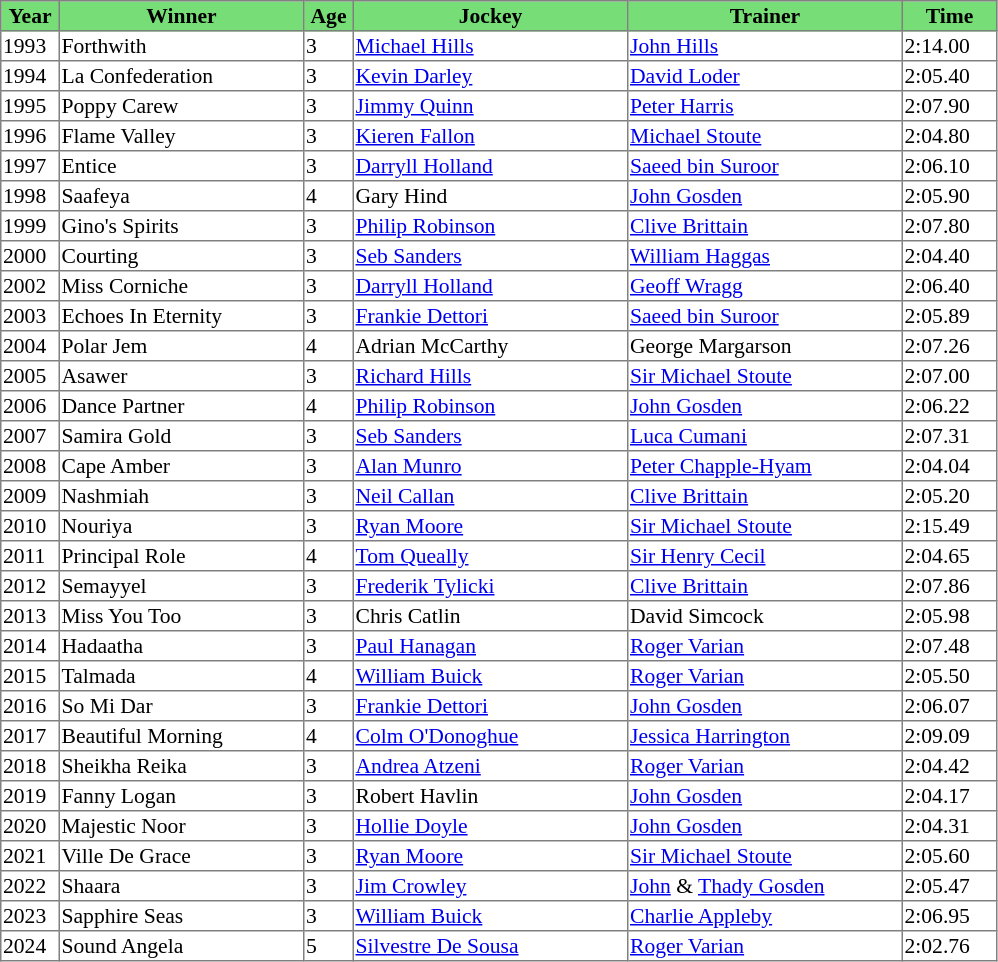<table class = "sortable" | border="1" style="border-collapse: collapse; font-size:90%">
<tr bgcolor="#77dd77" align="center">
<th style="width:36px"><strong>Year</strong></th>
<th style="width:160px"><strong>Winner</strong></th>
<th style="width:30px"><strong>Age</strong></th>
<th style="width:180px"><strong>Jockey</strong></th>
<th style="width:180px"><strong>Trainer</strong></th>
<th style="width:60px"><strong>Time</strong></th>
</tr>
<tr>
<td>1993</td>
<td>Forthwith</td>
<td>3</td>
<td><a href='#'>Michael Hills</a></td>
<td><a href='#'>John Hills</a></td>
<td>2:14.00</td>
</tr>
<tr>
<td>1994</td>
<td>La Confederation</td>
<td>3</td>
<td><a href='#'>Kevin Darley</a></td>
<td><a href='#'>David Loder</a></td>
<td>2:05.40</td>
</tr>
<tr>
<td>1995</td>
<td>Poppy Carew</td>
<td>3</td>
<td><a href='#'>Jimmy Quinn</a></td>
<td><a href='#'>Peter Harris</a></td>
<td>2:07.90</td>
</tr>
<tr>
<td>1996</td>
<td>Flame Valley</td>
<td>3</td>
<td><a href='#'>Kieren Fallon</a></td>
<td><a href='#'>Michael Stoute</a></td>
<td>2:04.80</td>
</tr>
<tr>
<td>1997</td>
<td>Entice</td>
<td>3</td>
<td><a href='#'>Darryll Holland</a></td>
<td><a href='#'>Saeed bin Suroor</a></td>
<td>2:06.10</td>
</tr>
<tr>
<td>1998</td>
<td>Saafeya</td>
<td>4</td>
<td>Gary Hind</td>
<td><a href='#'>John Gosden</a></td>
<td>2:05.90</td>
</tr>
<tr>
<td>1999</td>
<td>Gino's Spirits</td>
<td>3</td>
<td><a href='#'>Philip Robinson</a></td>
<td><a href='#'>Clive Brittain</a></td>
<td>2:07.80</td>
</tr>
<tr>
<td>2000</td>
<td>Courting</td>
<td>3</td>
<td><a href='#'>Seb Sanders</a></td>
<td><a href='#'>William Haggas</a></td>
<td>2:04.40</td>
</tr>
<tr>
<td>2002</td>
<td>Miss Corniche</td>
<td>3</td>
<td><a href='#'>Darryll Holland</a></td>
<td><a href='#'>Geoff Wragg</a></td>
<td>2:06.40</td>
</tr>
<tr>
<td>2003</td>
<td>Echoes In Eternity</td>
<td>3</td>
<td><a href='#'>Frankie Dettori</a></td>
<td><a href='#'>Saeed bin Suroor</a></td>
<td>2:05.89</td>
</tr>
<tr>
<td>2004</td>
<td>Polar Jem</td>
<td>4</td>
<td>Adrian McCarthy</td>
<td>George Margarson</td>
<td>2:07.26</td>
</tr>
<tr>
<td>2005</td>
<td>Asawer</td>
<td>3</td>
<td><a href='#'>Richard Hills</a></td>
<td><a href='#'>Sir Michael Stoute</a></td>
<td>2:07.00</td>
</tr>
<tr>
<td>2006</td>
<td>Dance Partner</td>
<td>4</td>
<td><a href='#'>Philip Robinson</a></td>
<td><a href='#'>John Gosden</a></td>
<td>2:06.22</td>
</tr>
<tr>
<td>2007</td>
<td>Samira Gold</td>
<td>3</td>
<td><a href='#'>Seb Sanders</a></td>
<td><a href='#'>Luca Cumani</a></td>
<td>2:07.31</td>
</tr>
<tr>
<td>2008</td>
<td>Cape Amber</td>
<td>3</td>
<td><a href='#'>Alan Munro</a></td>
<td><a href='#'>Peter Chapple-Hyam</a></td>
<td>2:04.04</td>
</tr>
<tr>
<td>2009</td>
<td>Nashmiah</td>
<td>3</td>
<td><a href='#'>Neil Callan</a></td>
<td><a href='#'>Clive Brittain</a></td>
<td>2:05.20</td>
</tr>
<tr>
<td>2010</td>
<td>Nouriya</td>
<td>3</td>
<td><a href='#'>Ryan Moore</a></td>
<td><a href='#'>Sir Michael Stoute</a></td>
<td>2:15.49</td>
</tr>
<tr>
<td>2011</td>
<td>Principal Role</td>
<td>4</td>
<td><a href='#'>Tom Queally</a></td>
<td><a href='#'>Sir Henry Cecil</a></td>
<td>2:04.65</td>
</tr>
<tr>
<td>2012</td>
<td>Semayyel </td>
<td>3</td>
<td><a href='#'>Frederik Tylicki</a></td>
<td><a href='#'>Clive Brittain</a></td>
<td>2:07.86</td>
</tr>
<tr>
<td>2013</td>
<td>Miss You Too</td>
<td>3</td>
<td>Chris Catlin</td>
<td>David Simcock</td>
<td>2:05.98</td>
</tr>
<tr>
<td>2014</td>
<td>Hadaatha</td>
<td>3</td>
<td><a href='#'>Paul Hanagan</a></td>
<td><a href='#'>Roger Varian</a></td>
<td>2:07.48</td>
</tr>
<tr>
<td>2015</td>
<td>Talmada</td>
<td>4</td>
<td><a href='#'>William Buick</a></td>
<td><a href='#'>Roger Varian</a></td>
<td>2:05.50</td>
</tr>
<tr>
<td>2016</td>
<td>So Mi Dar</td>
<td>3</td>
<td><a href='#'>Frankie Dettori</a></td>
<td><a href='#'>John Gosden</a></td>
<td>2:06.07</td>
</tr>
<tr>
<td>2017</td>
<td>Beautiful Morning</td>
<td>4</td>
<td><a href='#'>Colm O'Donoghue</a></td>
<td><a href='#'>Jessica Harrington</a></td>
<td>2:09.09</td>
</tr>
<tr>
<td>2018</td>
<td>Sheikha Reika</td>
<td>3</td>
<td><a href='#'>Andrea Atzeni</a></td>
<td><a href='#'>Roger Varian</a></td>
<td>2:04.42</td>
</tr>
<tr>
<td>2019</td>
<td>Fanny Logan</td>
<td>3</td>
<td>Robert Havlin</td>
<td><a href='#'>John Gosden</a></td>
<td>2:04.17</td>
</tr>
<tr>
<td>2020</td>
<td>Majestic Noor</td>
<td>3</td>
<td><a href='#'>Hollie Doyle</a></td>
<td><a href='#'>John Gosden</a></td>
<td>2:04.31</td>
</tr>
<tr>
<td>2021</td>
<td>Ville De Grace</td>
<td>3</td>
<td><a href='#'>Ryan Moore</a></td>
<td><a href='#'>Sir Michael Stoute</a></td>
<td>2:05.60</td>
</tr>
<tr>
<td>2022</td>
<td>Shaara</td>
<td>3</td>
<td><a href='#'>Jim Crowley</a></td>
<td><a href='#'>John</a> & <a href='#'>Thady Gosden</a></td>
<td>2:05.47</td>
</tr>
<tr>
<td>2023</td>
<td>Sapphire Seas</td>
<td>3</td>
<td><a href='#'>William Buick</a></td>
<td><a href='#'>Charlie Appleby</a></td>
<td>2:06.95</td>
</tr>
<tr>
<td>2024</td>
<td>Sound Angela</td>
<td>5</td>
<td><a href='#'>Silvestre De Sousa</a></td>
<td><a href='#'>Roger Varian</a></td>
<td>2:02.76</td>
</tr>
</table>
